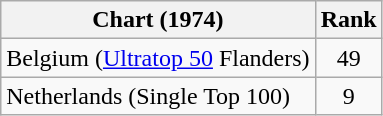<table class="wikitable sortable plainrowheaders">
<tr>
<th align="left">Chart (1974)</th>
<th style="text-align:center;">Rank</th>
</tr>
<tr>
<td>Belgium (<a href='#'>Ultratop 50</a> Flanders)</td>
<td align="center">49</td>
</tr>
<tr>
<td>Netherlands (Single Top 100)</td>
<td align="center">9</td>
</tr>
</table>
